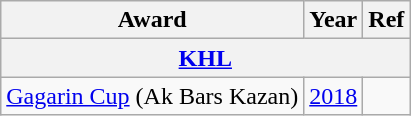<table class="wikitable">
<tr>
<th>Award</th>
<th>Year</th>
<th>Ref</th>
</tr>
<tr ALIGN="center">
<th colspan="3"><a href='#'>KHL</a></th>
</tr>
<tr>
<td><a href='#'>Gagarin Cup</a> (Ak Bars Kazan)</td>
<td><a href='#'>2018</a></td>
<td></td>
</tr>
</table>
